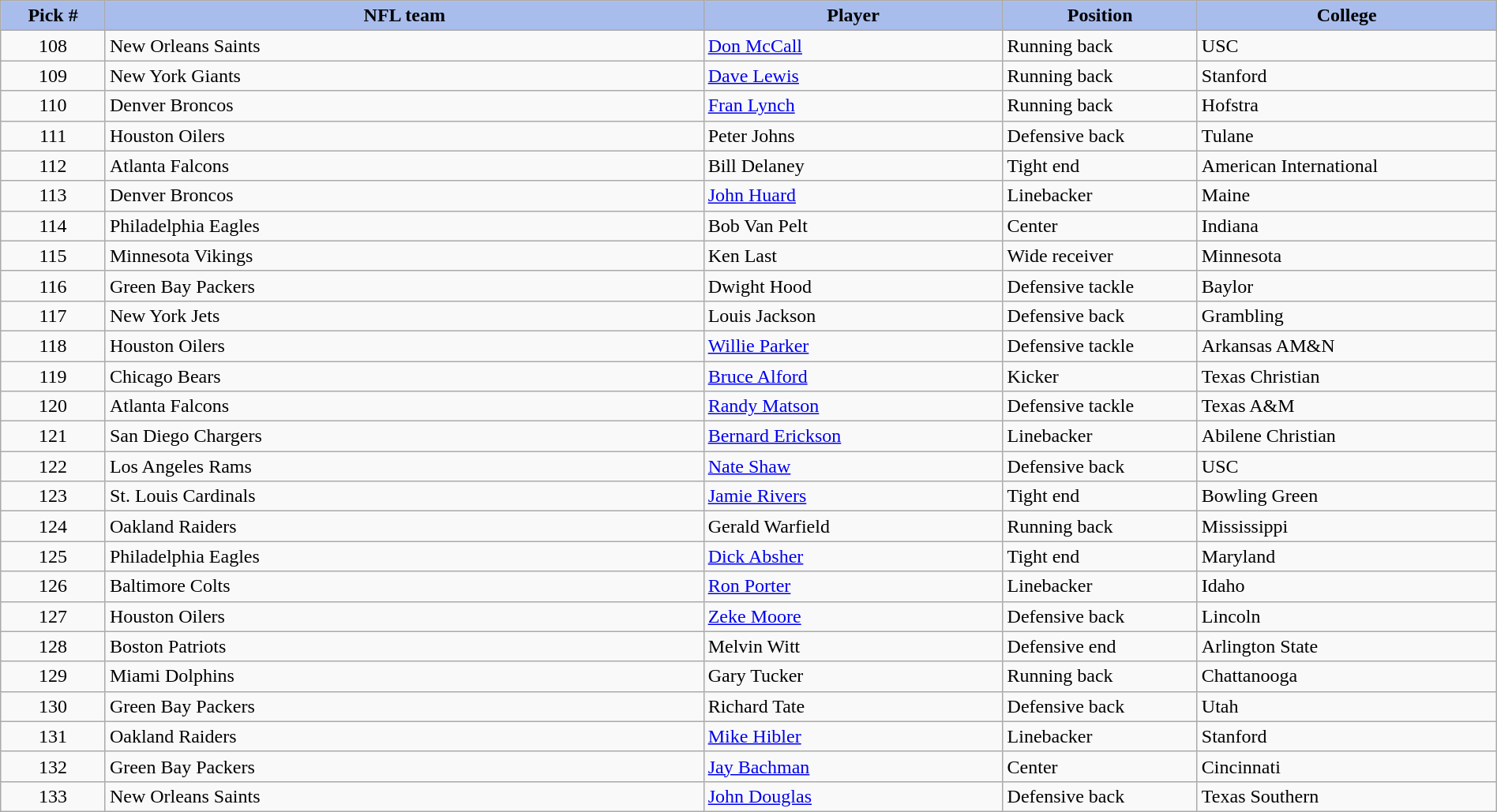<table class="wikitable sortable sortable" style="width: 100%">
<tr>
<th style="background:#A8BDEC;" width=7%>Pick #</th>
<th width=40% style="background:#A8BDEC;">NFL team</th>
<th width=20% style="background:#A8BDEC;">Player</th>
<th width=13% style="background:#A8BDEC;">Position</th>
<th style="background:#A8BDEC;">College</th>
</tr>
<tr>
<td align=center>108</td>
<td>New Orleans Saints</td>
<td><a href='#'>Don McCall</a></td>
<td>Running back</td>
<td>USC</td>
</tr>
<tr>
<td align=center>109</td>
<td>New York Giants</td>
<td><a href='#'>Dave Lewis</a></td>
<td>Running back</td>
<td>Stanford</td>
</tr>
<tr>
<td align=center>110</td>
<td>Denver Broncos</td>
<td><a href='#'>Fran Lynch</a></td>
<td>Running back</td>
<td>Hofstra</td>
</tr>
<tr>
<td align=center>111</td>
<td>Houston Oilers</td>
<td>Peter Johns</td>
<td>Defensive back</td>
<td>Tulane</td>
</tr>
<tr>
<td align=center>112</td>
<td>Atlanta Falcons</td>
<td>Bill Delaney</td>
<td>Tight end</td>
<td>American International</td>
</tr>
<tr>
<td align=center>113</td>
<td>Denver Broncos</td>
<td><a href='#'>John Huard</a></td>
<td>Linebacker</td>
<td>Maine</td>
</tr>
<tr>
<td align=center>114</td>
<td>Philadelphia Eagles</td>
<td>Bob Van Pelt</td>
<td>Center</td>
<td>Indiana</td>
</tr>
<tr>
<td align=center>115</td>
<td>Minnesota Vikings</td>
<td>Ken Last</td>
<td>Wide receiver</td>
<td>Minnesota</td>
</tr>
<tr>
<td align=center>116</td>
<td>Green Bay Packers</td>
<td>Dwight Hood</td>
<td>Defensive tackle</td>
<td>Baylor</td>
</tr>
<tr>
<td align=center>117</td>
<td>New York Jets</td>
<td>Louis Jackson</td>
<td>Defensive back</td>
<td>Grambling</td>
</tr>
<tr>
<td align=center>118</td>
<td>Houston Oilers</td>
<td><a href='#'>Willie Parker</a></td>
<td>Defensive tackle</td>
<td>Arkansas AM&N</td>
</tr>
<tr>
<td align=center>119</td>
<td>Chicago Bears</td>
<td><a href='#'>Bruce Alford</a></td>
<td>Kicker</td>
<td>Texas Christian</td>
</tr>
<tr>
<td align=center>120</td>
<td>Atlanta Falcons</td>
<td><a href='#'>Randy Matson</a></td>
<td>Defensive tackle</td>
<td>Texas A&M</td>
</tr>
<tr>
<td align=center>121</td>
<td>San Diego Chargers</td>
<td><a href='#'>Bernard Erickson</a></td>
<td>Linebacker</td>
<td>Abilene Christian</td>
</tr>
<tr>
<td align=center>122</td>
<td>Los Angeles Rams</td>
<td><a href='#'>Nate Shaw</a></td>
<td>Defensive back</td>
<td>USC</td>
</tr>
<tr>
<td align=center>123</td>
<td>St. Louis Cardinals</td>
<td><a href='#'>Jamie Rivers</a></td>
<td>Tight end</td>
<td>Bowling Green</td>
</tr>
<tr>
<td align=center>124</td>
<td>Oakland Raiders</td>
<td>Gerald Warfield</td>
<td>Running back</td>
<td>Mississippi</td>
</tr>
<tr>
<td align=center>125</td>
<td>Philadelphia Eagles</td>
<td><a href='#'>Dick Absher</a></td>
<td>Tight end</td>
<td>Maryland</td>
</tr>
<tr>
<td align=center>126</td>
<td>Baltimore Colts</td>
<td><a href='#'>Ron Porter</a></td>
<td>Linebacker</td>
<td>Idaho</td>
</tr>
<tr>
<td align=center>127</td>
<td>Houston Oilers</td>
<td><a href='#'>Zeke Moore</a></td>
<td>Defensive back</td>
<td>Lincoln</td>
</tr>
<tr>
<td align=center>128</td>
<td>Boston Patriots</td>
<td>Melvin Witt</td>
<td>Defensive end</td>
<td>Arlington State</td>
</tr>
<tr>
<td align=center>129</td>
<td>Miami Dolphins</td>
<td>Gary Tucker</td>
<td>Running back</td>
<td>Chattanooga</td>
</tr>
<tr>
<td align=center>130</td>
<td>Green Bay Packers</td>
<td>Richard Tate</td>
<td>Defensive back</td>
<td>Utah</td>
</tr>
<tr>
<td align=center>131</td>
<td>Oakland Raiders</td>
<td><a href='#'>Mike Hibler</a></td>
<td>Linebacker</td>
<td>Stanford</td>
</tr>
<tr>
<td align=center>132</td>
<td>Green Bay Packers</td>
<td><a href='#'>Jay Bachman</a></td>
<td>Center</td>
<td>Cincinnati</td>
</tr>
<tr>
<td align=center>133</td>
<td>New Orleans Saints</td>
<td><a href='#'>John Douglas</a></td>
<td>Defensive back</td>
<td>Texas Southern</td>
</tr>
</table>
